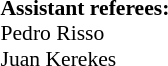<table style="width:100%; font-size:90%;">
<tr>
<td><br><strong>Assistant referees:</strong>
<br> Pedro Risso
<br> Juan Kerekes</td>
</tr>
</table>
